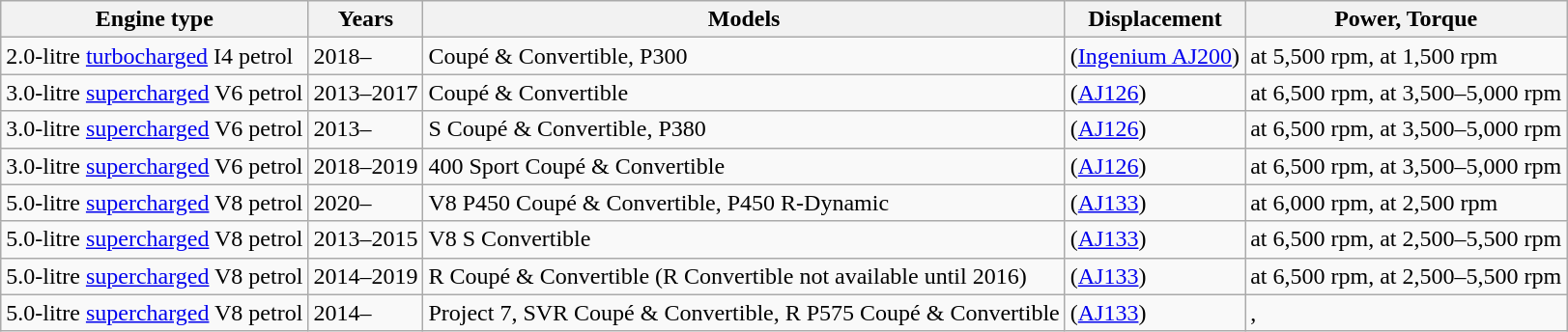<table class="wikitable">
<tr>
<th>Engine type</th>
<th>Years</th>
<th>Models</th>
<th>Displacement</th>
<th>Power, Torque</th>
</tr>
<tr>
<td>2.0-litre <a href='#'>turbocharged</a> I4 petrol</td>
<td>2018–</td>
<td>Coupé & Convertible, P300</td>
<td> (<a href='#'>Ingenium AJ200</a>)</td>
<td> at 5,500 rpm,  at 1,500 rpm</td>
</tr>
<tr>
<td>3.0-litre <a href='#'>supercharged</a> V6 petrol</td>
<td>2013–2017</td>
<td>Coupé & Convertible</td>
<td> (<a href='#'>AJ126</a>)</td>
<td> at 6,500 rpm,  at 3,500–5,000 rpm</td>
</tr>
<tr>
<td>3.0-litre <a href='#'>supercharged</a> V6 petrol</td>
<td>2013–</td>
<td>S Coupé & Convertible, P380</td>
<td> (<a href='#'>AJ126</a>)</td>
<td> at 6,500 rpm,  at 3,500–5,000 rpm</td>
</tr>
<tr>
<td>3.0-litre <a href='#'>supercharged</a> V6 petrol</td>
<td>2018–2019</td>
<td>400 Sport Coupé & Convertible</td>
<td> (<a href='#'>AJ126</a>)</td>
<td> at 6,500 rpm,  at 3,500–5,000 rpm</td>
</tr>
<tr>
<td>5.0-litre <a href='#'>supercharged</a> V8 petrol</td>
<td>2020–</td>
<td>V8 P450 Coupé & Convertible, P450 R-Dynamic</td>
<td> (<a href='#'>AJ133</a>)</td>
<td> at 6,000 rpm,  at 2,500 rpm</td>
</tr>
<tr>
<td>5.0-litre <a href='#'>supercharged</a> V8 petrol</td>
<td>2013–2015</td>
<td>V8 S Convertible</td>
<td> (<a href='#'>AJ133</a>)</td>
<td> at 6,500 rpm,  at 2,500–5,500 rpm</td>
</tr>
<tr>
<td>5.0-litre <a href='#'>supercharged</a> V8 petrol</td>
<td>2014–2019</td>
<td>R Coupé & Convertible (R Convertible not available until 2016)</td>
<td> (<a href='#'>AJ133</a>)</td>
<td> at 6,500 rpm,  at 2,500–5,500 rpm</td>
</tr>
<tr>
<td>5.0-litre <a href='#'>supercharged</a> V8 petrol</td>
<td>2014–</td>
<td>Project 7, SVR Coupé & Convertible, R P575 Coupé & Convertible</td>
<td> (<a href='#'>AJ133</a>)</td>
<td>, </td>
</tr>
</table>
